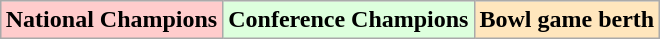<table class="wikitable" style="margin:1em auto;">
<tr>
<td bgcolor="#FFCCCC"><strong>National Champions</strong></td>
<td bgcolor="#ddffdd"><strong>Conference Champions</strong></td>
<td bgcolor="#ffe6bd"><strong>Bowl game berth</strong></td>
</tr>
</table>
